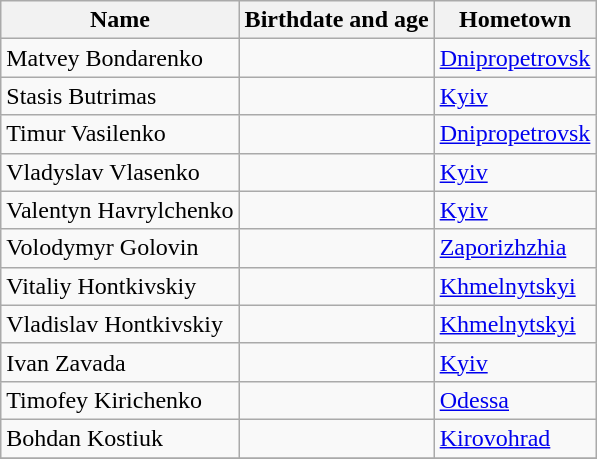<table class="wikitable">
<tr>
<th>Name</th>
<th>Birthdate and age</th>
<th>Hometown</th>
</tr>
<tr>
<td>Matvey Bondarenko</td>
<td></td>
<td><a href='#'>Dnipropetrovsk</a></td>
</tr>
<tr>
<td>Stasis Butrimas</td>
<td></td>
<td><a href='#'>Kyiv</a></td>
</tr>
<tr>
<td>Timur Vasilenko</td>
<td></td>
<td><a href='#'>Dnipropetrovsk</a></td>
</tr>
<tr>
<td>Vladyslav Vlasenko</td>
<td></td>
<td><a href='#'>Kyiv</a></td>
</tr>
<tr>
<td>Valentyn Havrylchenko</td>
<td></td>
<td><a href='#'>Kyiv</a></td>
</tr>
<tr>
<td>Volodymyr Golovin</td>
<td></td>
<td><a href='#'>Zaporizhzhia</a></td>
</tr>
<tr>
<td>Vitaliy Hontkivskiy</td>
<td></td>
<td><a href='#'>Khmelnytskyi</a></td>
</tr>
<tr>
<td>Vladislav Hontkivskiy</td>
<td></td>
<td><a href='#'>Khmelnytskyi</a></td>
</tr>
<tr>
<td>Ivan Zavada</td>
<td></td>
<td><a href='#'>Kyiv</a></td>
</tr>
<tr>
<td>Timofey Kirichenko</td>
<td></td>
<td><a href='#'>Odessa</a></td>
</tr>
<tr>
<td>Bohdan Kostiuk</td>
<td></td>
<td><a href='#'>Kirovohrad</a></td>
</tr>
<tr>
</tr>
</table>
